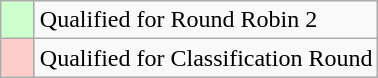<table class="wikitable">
<tr>
<td style="width: 15px; background: #CFC;"></td>
<td>Qualified for Round Robin 2</td>
</tr>
<tr>
<td style="width: 15px; background: #FCC;"></td>
<td>Qualified for Classification Round</td>
</tr>
</table>
